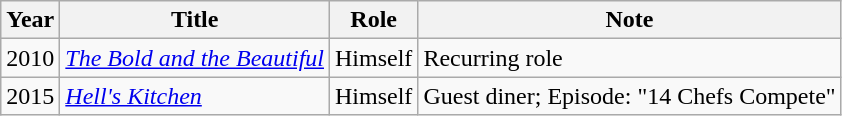<table class="wikitable">
<tr>
<th>Year</th>
<th>Title</th>
<th>Role</th>
<th>Note</th>
</tr>
<tr>
<td>2010</td>
<td><em><a href='#'>The Bold and the Beautiful</a></em></td>
<td>Himself</td>
<td>Recurring role</td>
</tr>
<tr>
<td>2015</td>
<td><em><a href='#'>Hell's Kitchen</a></em></td>
<td>Himself</td>
<td>Guest diner; Episode: "14 Chefs Compete"</td>
</tr>
</table>
